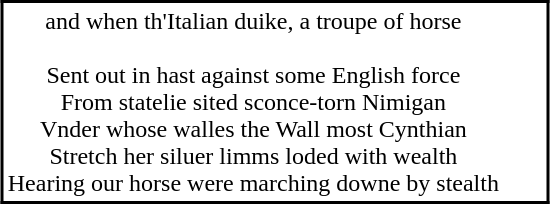<table class="wikitable"  style="margin-left: auto; margin-right: auto; border:2px solid black; background-color:white; width="500px"">
<tr>
<td style="text-align:center; padding-right: 2em;">and when th'Italian duike, a troupe of horse<br><br>Sent out in hast against some English force<br>
From statelie sited sconce-torn Nimigan<br>
Vnder whose walles the Wall most Cynthian<br>
Stretch her siluer limms loded with wealth<br>
Hearing our horse were marching downe by stealth<br></td>
</tr>
</table>
